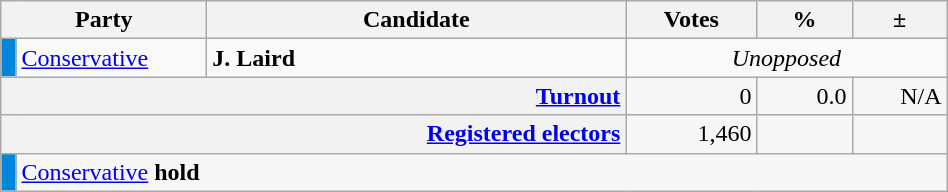<table class=wikitable>
<tr>
<th scope="col" colspan="2" style="width: 130px">Party</th>
<th scope="col" style="width: 17em">Candidate</th>
<th scope="col" style="width: 5em">Votes</th>
<th scope="col" style="width: 3.5em">%</th>
<th scope="col" style="width: 3.5em">±</th>
</tr>
<tr>
<td style="background:#0087DC;"></td>
<td><a href='#'>Conservative</a></td>
<td><strong>J. Laird</strong></td>
<td style="text-align: center; "colspan="3"><em>Unopposed</em></td>
</tr>
<tr style="background-color:#F6F6F6">
<th colspan="3" style="text-align: right; margin-right: 0.5em"><a href='#'>Turnout</a></th>
<td style="text-align: right; margin-right: 0.5em">0</td>
<td style="text-align: right; margin-right: 0.5em">0.0</td>
<td style="text-align: right; margin-right: 0.5em">N/A</td>
</tr>
<tr style="background-color:#F6F6F6;">
<th colspan="3" style="text-align:right;"><a href='#'>Registered electors</a></th>
<td style="text-align:right; margin-right:0.5em">1,460</td>
<td></td>
<td></td>
</tr>
<tr style="background-color:#F6F6F6">
<td style="background:#0087DC;"></td>
<td colspan="5"><a href='#'>Conservative</a> <strong>hold</strong></td>
</tr>
</table>
